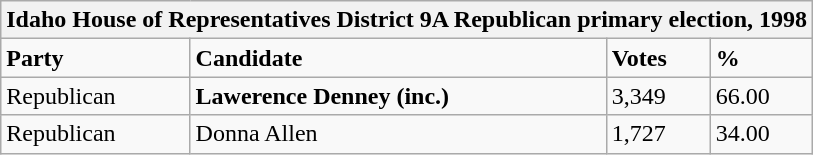<table class="wikitable">
<tr>
<th colspan="4">Idaho House of Representatives District 9A Republican primary election, 1998</th>
</tr>
<tr>
<td><strong>Party</strong></td>
<td><strong>Candidate</strong></td>
<td><strong>Votes</strong></td>
<td><strong>%</strong></td>
</tr>
<tr>
<td>Republican</td>
<td><strong>Lawerence Denney (inc.)</strong></td>
<td>3,349</td>
<td>66.00</td>
</tr>
<tr>
<td>Republican</td>
<td>Donna Allen</td>
<td>1,727</td>
<td>34.00</td>
</tr>
</table>
